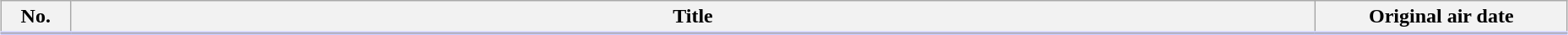<table class="wikitable" style="width:98%; margin:auto; background:#FFF;">
<tr style="border-bottom: 3px solid #CCF;">
<th style="width:3em;">No.</th>
<th>Title</th>
<th style="width:12em;">Original air date</th>
</tr>
<tr>
</tr>
</table>
